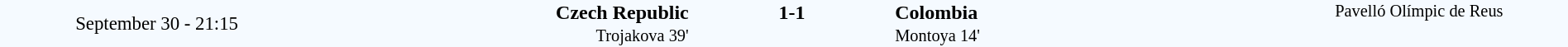<table style="width: 100%; background:#F5FAFF;" cellspacing="0">
<tr>
<td style=font-size:95% align=center rowspan=3 width=20%>September 30 - 21:15</td>
</tr>
<tr>
<td width=24% align=right><strong>Czech Republic</strong></td>
<td align=center width=13%><strong>1-1</strong></td>
<td width=24%><strong>Colombia</strong></td>
<td style=font-size:85% rowspan=3 valign=top align=center>Pavelló Olímpic de Reus</td>
</tr>
<tr style=font-size:85%>
<td align=right valign=top>Trojakova 39'</td>
<td></td>
<td valign=top>Montoya 14'</td>
</tr>
</table>
